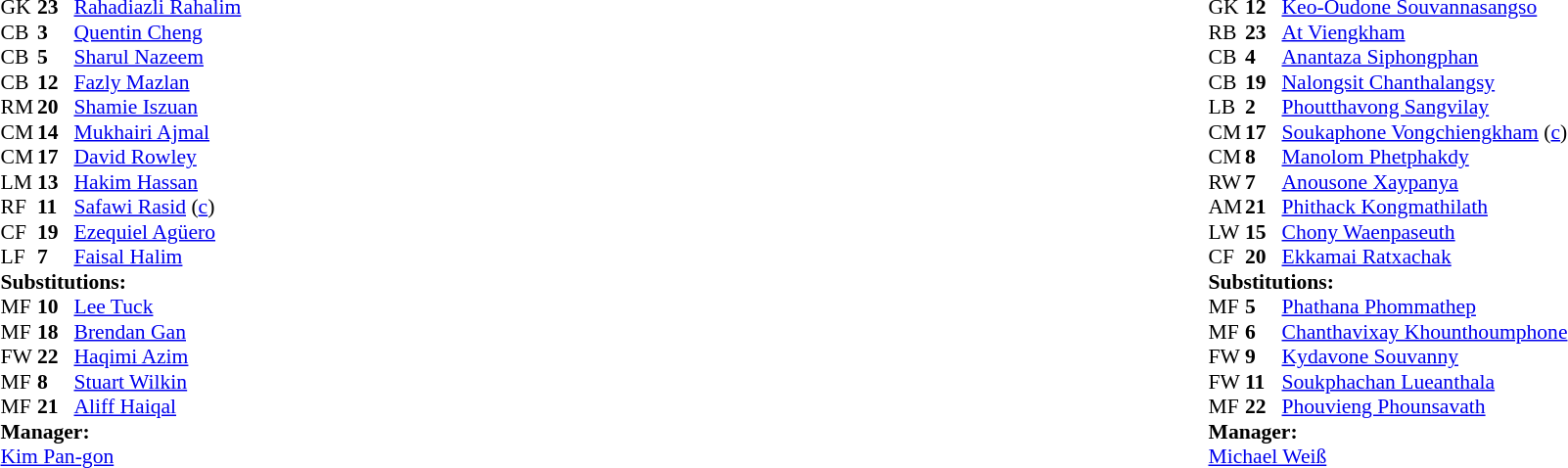<table width="100%">
<tr>
<td valign="top" width="40%"><br><table style="font-size:90%" cellspacing="0" cellpadding="0">
<tr>
<th width=25></th>
<th width=25></th>
</tr>
<tr>
<td>GK</td>
<td><strong>23</strong></td>
<td><a href='#'>Rahadiazli Rahalim</a></td>
</tr>
<tr>
<td>CB</td>
<td><strong>3</strong></td>
<td><a href='#'>Quentin Cheng</a></td>
</tr>
<tr>
<td>CB</td>
<td><strong>5</strong></td>
<td><a href='#'>Sharul Nazeem</a></td>
<td></td>
<td></td>
</tr>
<tr>
<td>CB</td>
<td><strong>12</strong></td>
<td><a href='#'>Fazly Mazlan</a></td>
</tr>
<tr>
<td>RM</td>
<td><strong>20</strong></td>
<td><a href='#'>Shamie Iszuan</a></td>
</tr>
<tr>
<td>CM</td>
<td><strong>14</strong></td>
<td><a href='#'>Mukhairi Ajmal</a></td>
<td></td>
<td></td>
</tr>
<tr>
<td>CM</td>
<td><strong>17</strong></td>
<td><a href='#'>David Rowley</a></td>
</tr>
<tr>
<td>LM</td>
<td><strong>13</strong></td>
<td><a href='#'>Hakim Hassan</a></td>
</tr>
<tr>
<td>RF</td>
<td><strong>11</strong></td>
<td><a href='#'>Safawi Rasid</a> (<a href='#'>c</a>)</td>
<td></td>
<td></td>
</tr>
<tr>
<td>CF</td>
<td><strong>19</strong></td>
<td><a href='#'>Ezequiel Agüero</a></td>
<td></td>
<td></td>
</tr>
<tr>
<td>LF</td>
<td><strong>7</strong></td>
<td><a href='#'>Faisal Halim</a></td>
<td></td>
<td></td>
</tr>
<tr>
<td colspan=3><strong>Substitutions:</strong></td>
</tr>
<tr>
<td>MF</td>
<td><strong>10</strong></td>
<td><a href='#'>Lee Tuck</a></td>
<td></td>
<td></td>
</tr>
<tr>
<td>MF</td>
<td><strong>18</strong></td>
<td><a href='#'>Brendan Gan</a></td>
<td></td>
<td></td>
</tr>
<tr>
<td>FW</td>
<td><strong>22</strong></td>
<td><a href='#'>Haqimi Azim</a></td>
<td></td>
<td></td>
</tr>
<tr>
<td>MF</td>
<td><strong>8</strong></td>
<td><a href='#'>Stuart Wilkin</a></td>
<td></td>
<td></td>
</tr>
<tr>
<td>MF</td>
<td><strong>21</strong></td>
<td><a href='#'>Aliff Haiqal</a></td>
<td></td>
<td></td>
</tr>
<tr>
<td colspan=3><strong>Manager:</strong></td>
</tr>
<tr>
<td colspan=3> <a href='#'>Kim Pan-gon</a></td>
</tr>
</table>
</td>
<td valign="top"></td>
<td valign="top" width="50%"><br><table style="font-size:90%; margin:auto" cellspacing="0" cellpadding="0">
<tr>
<th width=25></th>
<th width=25></th>
</tr>
<tr>
<td>GK</td>
<td><strong>12</strong></td>
<td><a href='#'>Keo-Oudone Souvannasangso</a></td>
</tr>
<tr>
<td>RB</td>
<td><strong>23</strong></td>
<td><a href='#'>At Viengkham</a></td>
<td></td>
<td></td>
</tr>
<tr>
<td>CB</td>
<td><strong>4</strong></td>
<td><a href='#'>Anantaza Siphongphan</a></td>
<td></td>
</tr>
<tr>
<td>CB</td>
<td><strong>19</strong></td>
<td><a href='#'>Nalongsit Chanthalangsy</a></td>
</tr>
<tr>
<td>LB</td>
<td><strong>2</strong></td>
<td><a href='#'>Phoutthavong Sangvilay</a></td>
</tr>
<tr>
<td>CM</td>
<td><strong>17</strong></td>
<td><a href='#'>Soukaphone Vongchiengkham</a> (<a href='#'>c</a>)</td>
<td></td>
<td></td>
</tr>
<tr>
<td>CM</td>
<td><strong>8</strong></td>
<td><a href='#'>Manolom Phetphakdy</a></td>
<td></td>
<td></td>
</tr>
<tr>
<td>RW</td>
<td><strong>7</strong></td>
<td><a href='#'>Anousone Xaypanya</a></td>
</tr>
<tr>
<td>AM</td>
<td><strong>21</strong></td>
<td><a href='#'>Phithack Kongmathilath</a></td>
</tr>
<tr>
<td>LW</td>
<td><strong>15</strong></td>
<td><a href='#'>Chony Waenpaseuth</a></td>
<td></td>
<td></td>
</tr>
<tr>
<td>CF</td>
<td><strong>20</strong></td>
<td><a href='#'>Ekkamai Ratxachak</a></td>
<td></td>
<td></td>
</tr>
<tr>
<td colspan=3><strong>Substitutions:</strong></td>
</tr>
<tr>
<td>MF</td>
<td><strong>5</strong></td>
<td><a href='#'>Phathana Phommathep</a></td>
<td></td>
<td></td>
</tr>
<tr>
<td>MF</td>
<td><strong>6</strong></td>
<td><a href='#'>Chanthavixay Khounthoumphone</a></td>
<td></td>
<td></td>
</tr>
<tr>
<td>FW</td>
<td><strong>9</strong></td>
<td><a href='#'>Kydavone Souvanny</a></td>
<td></td>
<td></td>
</tr>
<tr>
<td>FW</td>
<td><strong>11</strong></td>
<td><a href='#'>Soukphachan Lueanthala</a></td>
<td></td>
<td></td>
</tr>
<tr>
<td>MF</td>
<td><strong>22</strong></td>
<td><a href='#'>Phouvieng Phounsavath</a></td>
<td></td>
<td></td>
</tr>
<tr>
<td colspan=3><strong>Manager:</strong></td>
</tr>
<tr>
<td colspan=3> <a href='#'>Michael Weiß</a></td>
</tr>
</table>
</td>
</tr>
</table>
